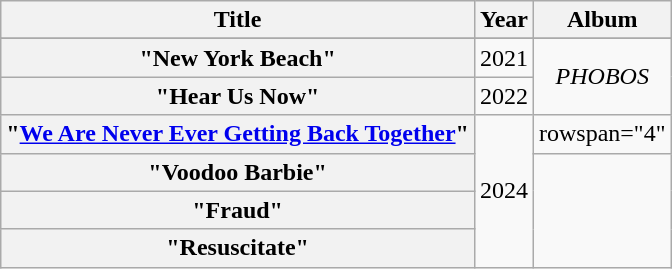<table class="wikitable plainrowheaders" style="text-align:center;">
<tr>
<th scope="col">Title</th>
<th scope="col">Year</th>
<th scope="col">Album</th>
</tr>
<tr>
</tr>
<tr>
<th scope="row">"New York Beach"</th>
<td>2021</td>
<td rowspan="2"><em>PHOBOS</em></td>
</tr>
<tr>
<th scope="row">"Hear Us Now"</th>
<td>2022</td>
</tr>
<tr>
<th scope="row">"<a href='#'>We Are Never Ever Getting Back Together</a>"<br></th>
<td rowspan="4">2024</td>
<td>rowspan="4" </td>
</tr>
<tr>
<th scope="row">"Voodoo Barbie"</th>
</tr>
<tr>
<th scope="row">"Fraud"</th>
</tr>
<tr>
<th scope="row">"Resuscitate"<br></th>
</tr>
</table>
